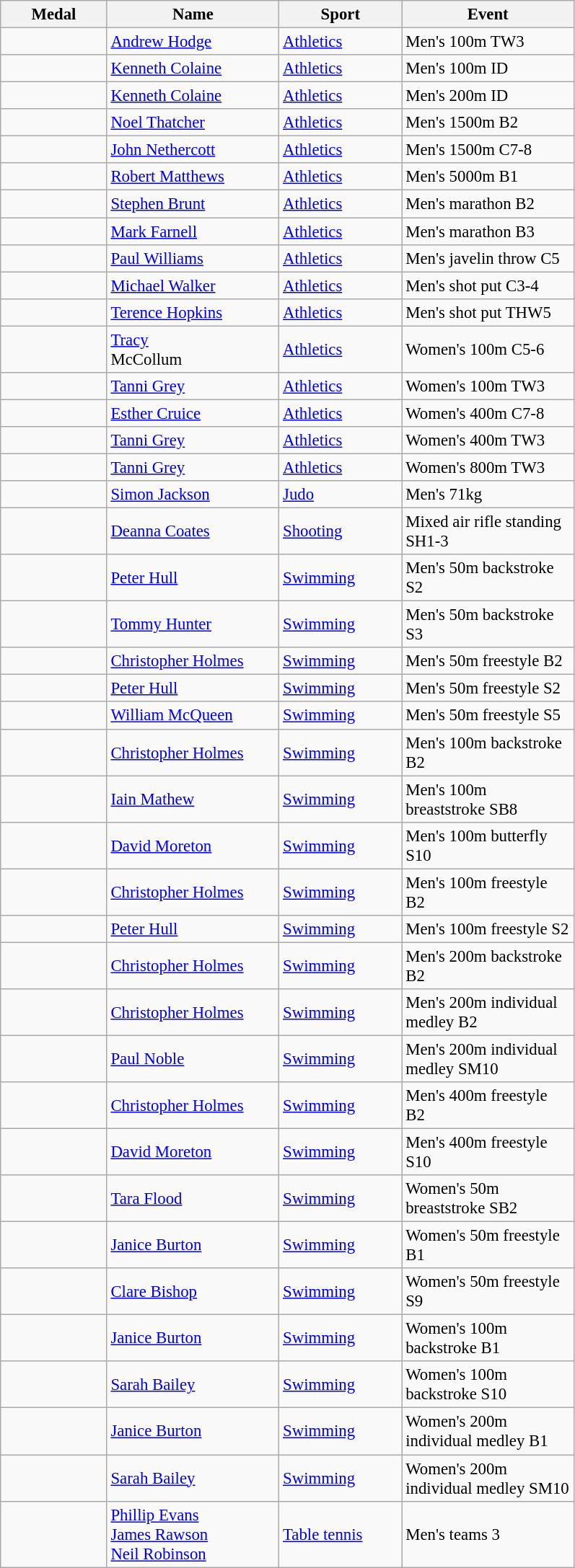<table class=wikitable style="font-size:95%">
<tr>
<th style="width:6em">Medal</th>
<th style="width:10em">Name</th>
<th style="width:7em">Sport</th>
<th style="width:10em">Event</th>
</tr>
<tr>
<td></td>
<td><a href='#'>Andrew Hodge</a></td>
<td><a href='#'>Athletics</a></td>
<td>Men's 100m TW3</td>
</tr>
<tr>
<td></td>
<td><a href='#'>Kenneth Colaine</a></td>
<td><a href='#'>Athletics</a></td>
<td>Men's 100m ID</td>
</tr>
<tr>
<td></td>
<td><a href='#'>Kenneth Colaine</a></td>
<td><a href='#'>Athletics</a></td>
<td>Men's 200m ID</td>
</tr>
<tr>
<td></td>
<td><a href='#'>Noel Thatcher</a></td>
<td><a href='#'>Athletics</a></td>
<td>Men's 1500m B2</td>
</tr>
<tr>
<td></td>
<td><a href='#'>John Nethercott</a></td>
<td><a href='#'>Athletics</a></td>
<td>Men's 1500m C7-8</td>
</tr>
<tr>
<td></td>
<td><a href='#'>Robert Matthews</a></td>
<td><a href='#'>Athletics</a></td>
<td>Men's 5000m B1</td>
</tr>
<tr>
<td></td>
<td><a href='#'>Stephen Brunt</a></td>
<td><a href='#'>Athletics</a></td>
<td>Men's marathon B2</td>
</tr>
<tr>
<td></td>
<td><a href='#'>Mark Farnell</a></td>
<td><a href='#'>Athletics</a></td>
<td>Men's marathon B3</td>
</tr>
<tr>
<td></td>
<td><a href='#'>Paul Williams</a></td>
<td><a href='#'>Athletics</a></td>
<td>Men's javelin throw C5</td>
</tr>
<tr>
<td></td>
<td><a href='#'>Michael Walker</a></td>
<td><a href='#'>Athletics</a></td>
<td>Men's shot put C3-4</td>
</tr>
<tr>
<td></td>
<td><a href='#'>Terence Hopkins</a></td>
<td><a href='#'>Athletics</a></td>
<td>Men's shot put THW5</td>
</tr>
<tr>
<td></td>
<td><a href='#'>Tracy</a><br>McCollum</td>
<td><a href='#'>Athletics</a></td>
<td>Women's 100m C5-6</td>
</tr>
<tr>
<td></td>
<td><a href='#'>Tanni Grey</a></td>
<td><a href='#'>Athletics</a></td>
<td>Women's 100m TW3</td>
</tr>
<tr>
<td></td>
<td><a href='#'>Esther Cruice</a></td>
<td><a href='#'>Athletics</a></td>
<td>Women's 400m C7-8</td>
</tr>
<tr>
<td></td>
<td><a href='#'>Tanni Grey</a></td>
<td><a href='#'>Athletics</a></td>
<td>Women's 400m TW3</td>
</tr>
<tr>
<td></td>
<td><a href='#'>Tanni Grey</a></td>
<td><a href='#'>Athletics</a></td>
<td>Women's 800m TW3</td>
</tr>
<tr>
<td></td>
<td><a href='#'>Simon Jackson</a></td>
<td><a href='#'>Judo</a></td>
<td>Men's 71kg</td>
</tr>
<tr>
<td></td>
<td><a href='#'>Deanna Coates</a></td>
<td><a href='#'>Shooting</a></td>
<td>Mixed air rifle standing SH1-3</td>
</tr>
<tr>
<td></td>
<td><a href='#'>Peter Hull</a></td>
<td><a href='#'>Swimming</a></td>
<td>Men's 50m backstroke S2</td>
</tr>
<tr>
<td></td>
<td><a href='#'>Tommy Hunter</a></td>
<td><a href='#'>Swimming</a></td>
<td>Men's 50m backstroke S3</td>
</tr>
<tr>
<td></td>
<td><a href='#'>Christopher Holmes</a></td>
<td><a href='#'>Swimming</a></td>
<td>Men's 50m freestyle B2</td>
</tr>
<tr>
<td></td>
<td><a href='#'>Peter Hull</a></td>
<td><a href='#'>Swimming</a></td>
<td>Men's 50m freestyle S2</td>
</tr>
<tr>
<td></td>
<td><a href='#'>William McQueen</a></td>
<td><a href='#'>Swimming</a></td>
<td>Men's 50m freestyle S5</td>
</tr>
<tr>
<td></td>
<td><a href='#'>Christopher Holmes</a></td>
<td><a href='#'>Swimming</a></td>
<td>Men's 100m backstroke B2</td>
</tr>
<tr>
<td></td>
<td><a href='#'>Iain Mathew</a></td>
<td><a href='#'>Swimming</a></td>
<td>Men's 100m breaststroke SB8</td>
</tr>
<tr>
<td></td>
<td><a href='#'>David Moreton</a></td>
<td><a href='#'>Swimming</a></td>
<td>Men's 100m butterfly S10</td>
</tr>
<tr>
<td></td>
<td><a href='#'>Christopher Holmes</a></td>
<td><a href='#'>Swimming</a></td>
<td>Men's 100m freestyle B2</td>
</tr>
<tr>
<td></td>
<td><a href='#'>Peter Hull</a></td>
<td><a href='#'>Swimming</a></td>
<td>Men's 100m freestyle S2</td>
</tr>
<tr>
<td></td>
<td><a href='#'>Christopher Holmes</a></td>
<td><a href='#'>Swimming</a></td>
<td>Men's 200m backstroke B2</td>
</tr>
<tr>
<td></td>
<td><a href='#'>Christopher Holmes</a></td>
<td><a href='#'>Swimming</a></td>
<td>Men's 200m individual medley B2</td>
</tr>
<tr>
<td></td>
<td><a href='#'>Paul Noble</a></td>
<td><a href='#'>Swimming</a></td>
<td>Men's 200m individual medley SM10</td>
</tr>
<tr>
<td></td>
<td><a href='#'>Christopher Holmes</a></td>
<td><a href='#'>Swimming</a></td>
<td>Men's 400m freestyle B2</td>
</tr>
<tr>
<td></td>
<td><a href='#'>David Moreton</a></td>
<td><a href='#'>Swimming</a></td>
<td>Men's 400m freestyle S10</td>
</tr>
<tr>
<td></td>
<td><a href='#'>Tara Flood</a></td>
<td><a href='#'>Swimming</a></td>
<td>Women's 50m breaststroke SB2</td>
</tr>
<tr>
<td></td>
<td><a href='#'>Janice Burton</a></td>
<td><a href='#'>Swimming</a></td>
<td>Women's 50m freestyle B1</td>
</tr>
<tr>
<td></td>
<td><a href='#'>Clare Bishop</a></td>
<td><a href='#'>Swimming</a></td>
<td>Women's 50m freestyle S9</td>
</tr>
<tr>
<td></td>
<td><a href='#'>Janice Burton</a></td>
<td><a href='#'>Swimming</a></td>
<td>Women's 100m backstroke B1</td>
</tr>
<tr>
<td></td>
<td><a href='#'>Sarah Bailey</a></td>
<td><a href='#'>Swimming</a></td>
<td>Women's 100m backstroke S10</td>
</tr>
<tr>
<td></td>
<td><a href='#'>Janice Burton</a></td>
<td><a href='#'>Swimming</a></td>
<td>Women's 200m individual medley B1</td>
</tr>
<tr>
<td></td>
<td><a href='#'>Sarah Bailey</a></td>
<td><a href='#'>Swimming</a></td>
<td>Women's 200m individual medley SM10</td>
</tr>
<tr>
<td></td>
<td><a href='#'>Phillip Evans</a><br> <a href='#'>James Rawson</a><br> <a href='#'>Neil Robinson</a></td>
<td><a href='#'>Table tennis</a></td>
<td>Men's teams 3</td>
</tr>
</table>
